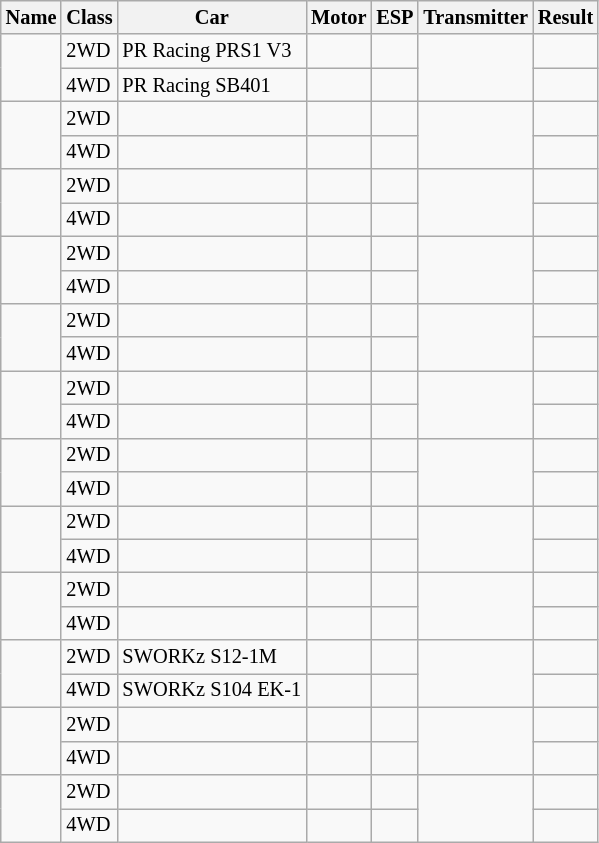<table class="wikitable" style="font-size: 85%;">
<tr>
<th>Name</th>
<th>Class</th>
<th>Car</th>
<th>Motor</th>
<th>ESP</th>
<th>Transmitter</th>
<th>Result</th>
</tr>
<tr>
<td rowspan=2> </td>
<td>2WD</td>
<td>PR Racing PRS1 V3</td>
<td></td>
<td></td>
<td rowspan=2></td>
<td></td>
</tr>
<tr>
<td>4WD</td>
<td>PR Racing SB401</td>
<td></td>
<td></td>
<td></td>
</tr>
<tr>
<td rowspan=2> </td>
<td>2WD</td>
<td></td>
<td></td>
<td></td>
<td rowspan=2></td>
<td></td>
</tr>
<tr>
<td>4WD</td>
<td></td>
<td></td>
<td></td>
<td></td>
</tr>
<tr>
<td rowspan=2> </td>
<td>2WD</td>
<td></td>
<td></td>
<td></td>
<td rowspan=2></td>
<td></td>
</tr>
<tr>
<td>4WD</td>
<td></td>
<td></td>
<td></td>
<td></td>
</tr>
<tr>
<td rowspan=2> </td>
<td>2WD</td>
<td></td>
<td></td>
<td></td>
<td rowspan=2></td>
<td></td>
</tr>
<tr>
<td>4WD</td>
<td></td>
<td></td>
<td></td>
<td></td>
</tr>
<tr>
<td rowspan=2> </td>
<td>2WD</td>
<td></td>
<td></td>
<td></td>
<td rowspan=2></td>
<td></td>
</tr>
<tr>
<td>4WD</td>
<td></td>
<td></td>
<td></td>
<td></td>
</tr>
<tr>
<td rowspan=2> </td>
<td>2WD</td>
<td></td>
<td></td>
<td></td>
<td rowspan=2></td>
<td></td>
</tr>
<tr>
<td>4WD</td>
<td></td>
<td></td>
<td></td>
<td></td>
</tr>
<tr>
<td rowspan=2> </td>
<td>2WD</td>
<td></td>
<td></td>
<td></td>
<td rowspan=2></td>
<td></td>
</tr>
<tr>
<td>4WD</td>
<td></td>
<td></td>
<td></td>
<td></td>
</tr>
<tr>
<td rowspan=2> </td>
<td>2WD</td>
<td></td>
<td></td>
<td></td>
<td rowspan=2></td>
<td></td>
</tr>
<tr>
<td>4WD</td>
<td></td>
<td></td>
<td></td>
<td></td>
</tr>
<tr>
<td rowspan=2> </td>
<td>2WD</td>
<td></td>
<td></td>
<td></td>
<td rowspan=2></td>
<td></td>
</tr>
<tr>
<td>4WD</td>
<td></td>
<td></td>
<td></td>
<td></td>
</tr>
<tr>
<td rowspan=2> </td>
<td>2WD</td>
<td>SWORKz S12-1M</td>
<td></td>
<td></td>
<td rowspan=2></td>
<td></td>
</tr>
<tr>
<td>4WD</td>
<td>SWORKz S104 EK-1</td>
<td></td>
<td></td>
<td></td>
</tr>
<tr>
<td rowspan=2> </td>
<td>2WD</td>
<td></td>
<td></td>
<td></td>
<td rowspan=2></td>
<td></td>
</tr>
<tr>
<td>4WD</td>
<td></td>
<td></td>
<td></td>
<td></td>
</tr>
<tr>
<td rowspan=2> </td>
<td>2WD</td>
<td></td>
<td></td>
<td></td>
<td rowspan=2></td>
<td></td>
</tr>
<tr>
<td>4WD</td>
<td></td>
<td></td>
<td></td>
<td></td>
</tr>
</table>
